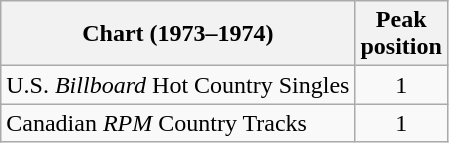<table class="wikitable sortable">
<tr>
<th align="left">Chart (1973–1974)</th>
<th align="center">Peak<br>position</th>
</tr>
<tr>
<td align="left">U.S. <em>Billboard</em> Hot Country Singles</td>
<td align="center">1</td>
</tr>
<tr>
<td align="left">Canadian <em>RPM</em> Country Tracks</td>
<td align="center">1</td>
</tr>
</table>
